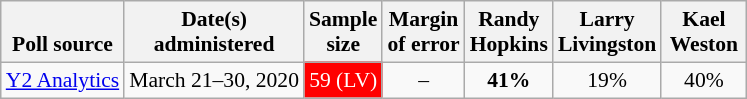<table class="wikitable" style="font-size:90%;text-align:center;">
<tr valign=bottom>
<th>Poll source</th>
<th>Date(s)<br>administered</th>
<th>Sample<br>size</th>
<th>Margin<br>of error</th>
<th style="width:50px;">Randy<br>Hopkins</th>
<th style="width:50px;">Larry<br>Livingston</th>
<th style="width:50px;">Kael<br>Weston</th>
</tr>
<tr>
<td style="text-align:left;"><a href='#'>Y2 Analytics</a></td>
<td>March 21–30, 2020</td>
<td style="background: red; color: white;">59 (LV)</td>
<td>–</td>
<td><strong>41%</strong></td>
<td>19%</td>
<td>40%</td>
</tr>
</table>
